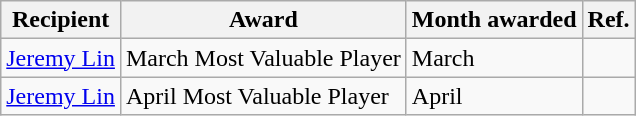<table class="wikitable">
<tr>
<th>Recipient</th>
<th>Award</th>
<th>Month awarded</th>
<th>Ref.</th>
</tr>
<tr>
<td><a href='#'>Jeremy Lin</a></td>
<td>March Most Valuable Player</td>
<td>March</td>
<td></td>
</tr>
<tr>
<td><a href='#'>Jeremy Lin</a></td>
<td>April Most Valuable Player</td>
<td>April</td>
<td></td>
</tr>
</table>
